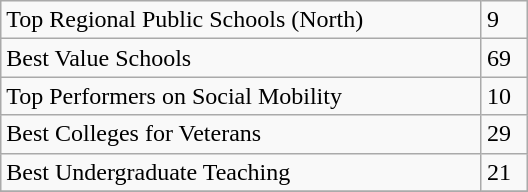<table class="wikitable floatright" style="width: 22em; clear:right;">
<tr>
<td>Top Regional Public Schools (North)</td>
<td>9</td>
</tr>
<tr>
<td>Best Value Schools</td>
<td>69</td>
</tr>
<tr>
<td>Top Performers on Social Mobility</td>
<td>10</td>
</tr>
<tr>
<td>Best Colleges for Veterans</td>
<td>29</td>
</tr>
<tr>
<td>Best Undergraduate Teaching</td>
<td>21</td>
</tr>
<tr>
</tr>
</table>
